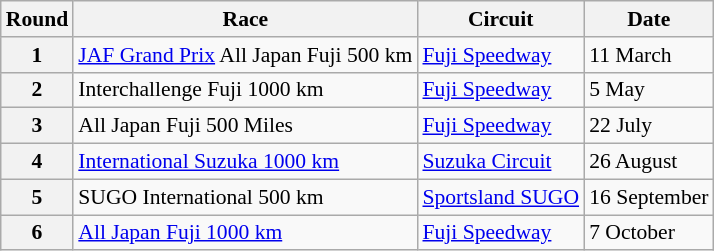<table class="wikitable" style="font-size: 90%;">
<tr>
<th>Round</th>
<th>Race</th>
<th>Circuit</th>
<th>Date</th>
</tr>
<tr>
<th>1</th>
<td><a href='#'>JAF Grand Prix</a> All Japan Fuji 500 km</td>
<td><a href='#'>Fuji Speedway</a></td>
<td>11 March</td>
</tr>
<tr>
<th>2</th>
<td>Interchallenge Fuji 1000 km</td>
<td><a href='#'>Fuji Speedway</a></td>
<td>5 May</td>
</tr>
<tr>
<th>3</th>
<td>All Japan Fuji 500 Miles</td>
<td><a href='#'>Fuji Speedway</a></td>
<td>22 July</td>
</tr>
<tr>
<th>4</th>
<td><a href='#'>International Suzuka 1000 km</a></td>
<td><a href='#'>Suzuka Circuit</a></td>
<td>26 August</td>
</tr>
<tr>
<th>5</th>
<td>SUGO International 500 km</td>
<td><a href='#'>Sportsland SUGO</a></td>
<td>16 September</td>
</tr>
<tr>
<th>6</th>
<td><a href='#'>All Japan Fuji 1000 km</a></td>
<td><a href='#'>Fuji Speedway</a></td>
<td>7 October</td>
</tr>
</table>
